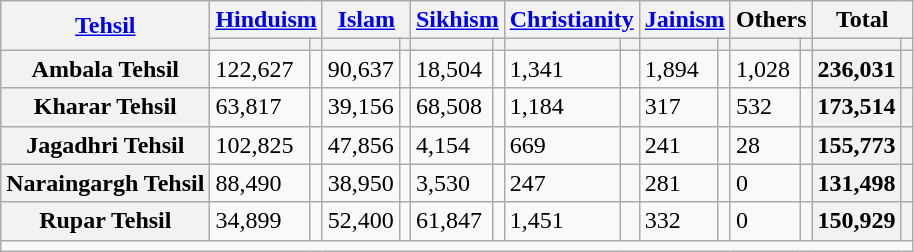<table class="wikitable sortable">
<tr>
<th rowspan="2"><a href='#'>Tehsil</a></th>
<th colspan="2"><a href='#'>Hinduism</a> </th>
<th colspan="2"><a href='#'>Islam</a> </th>
<th colspan="2"><a href='#'>Sikhism</a> </th>
<th colspan="2"><a href='#'>Christianity</a> </th>
<th colspan="2"><a href='#'>Jainism</a> </th>
<th colspan="2">Others</th>
<th colspan="2">Total</th>
</tr>
<tr>
<th><a href='#'></a></th>
<th></th>
<th></th>
<th></th>
<th></th>
<th></th>
<th></th>
<th></th>
<th></th>
<th></th>
<th></th>
<th></th>
<th></th>
<th></th>
</tr>
<tr>
<th>Ambala Tehsil</th>
<td>122,627</td>
<td></td>
<td>90,637</td>
<td></td>
<td>18,504</td>
<td></td>
<td>1,341</td>
<td></td>
<td>1,894</td>
<td></td>
<td>1,028</td>
<td></td>
<th>236,031</th>
<th></th>
</tr>
<tr>
<th>Kharar Tehsil</th>
<td>63,817</td>
<td></td>
<td>39,156</td>
<td></td>
<td>68,508</td>
<td></td>
<td>1,184</td>
<td></td>
<td>317</td>
<td></td>
<td>532</td>
<td></td>
<th>173,514</th>
<th></th>
</tr>
<tr>
<th>Jagadhri Tehsil</th>
<td>102,825</td>
<td></td>
<td>47,856</td>
<td></td>
<td>4,154</td>
<td></td>
<td>669</td>
<td></td>
<td>241</td>
<td></td>
<td>28</td>
<td></td>
<th>155,773</th>
<th></th>
</tr>
<tr>
<th>Naraingargh Tehsil</th>
<td>88,490</td>
<td></td>
<td>38,950</td>
<td></td>
<td>3,530</td>
<td></td>
<td>247</td>
<td></td>
<td>281</td>
<td></td>
<td>0</td>
<td></td>
<th>131,498</th>
<th></th>
</tr>
<tr>
<th>Rupar Tehsil</th>
<td>34,899</td>
<td></td>
<td>52,400</td>
<td></td>
<td>61,847</td>
<td></td>
<td>1,451</td>
<td></td>
<td>332</td>
<td></td>
<td>0</td>
<td></td>
<th>150,929</th>
<th></th>
</tr>
<tr class="sortbottom">
<td colspan="15"></td>
</tr>
</table>
